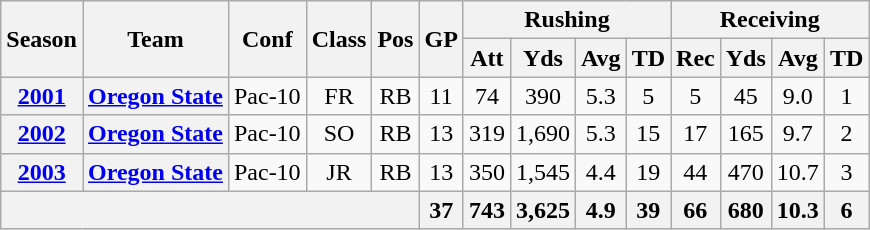<table class="wikitable" style="text-align: center;">
<tr>
<th rowspan="2">Season</th>
<th rowspan="2">Team</th>
<th rowspan="2">Conf</th>
<th rowspan="2">Class</th>
<th rowspan="2">Pos</th>
<th rowspan="2">GP</th>
<th colspan="4">Rushing</th>
<th colspan="4">Receiving</th>
</tr>
<tr>
<th>Att</th>
<th>Yds</th>
<th>Avg</th>
<th>TD</th>
<th>Rec</th>
<th>Yds</th>
<th>Avg</th>
<th>TD</th>
</tr>
<tr>
<th><a href='#'>2001</a></th>
<th><a href='#'>Oregon State</a></th>
<td>Pac-10</td>
<td>FR</td>
<td>RB</td>
<td>11</td>
<td>74</td>
<td>390</td>
<td>5.3</td>
<td>5</td>
<td>5</td>
<td>45</td>
<td>9.0</td>
<td>1</td>
</tr>
<tr>
<th><a href='#'>2002</a></th>
<th><a href='#'>Oregon State</a></th>
<td>Pac-10</td>
<td>SO</td>
<td>RB</td>
<td>13</td>
<td>319</td>
<td>1,690</td>
<td>5.3</td>
<td>15</td>
<td>17</td>
<td>165</td>
<td>9.7</td>
<td>2</td>
</tr>
<tr>
<th><a href='#'>2003</a></th>
<th><a href='#'>Oregon State</a></th>
<td>Pac-10</td>
<td>JR</td>
<td>RB</td>
<td>13</td>
<td>350</td>
<td>1,545</td>
<td>4.4</td>
<td>19</td>
<td>44</td>
<td>470</td>
<td>10.7</td>
<td>3</td>
</tr>
<tr>
<th colspan="5"></th>
<th>37</th>
<th>743</th>
<th>3,625</th>
<th>4.9</th>
<th>39</th>
<th>66</th>
<th>680</th>
<th>10.3</th>
<th>6</th>
</tr>
</table>
